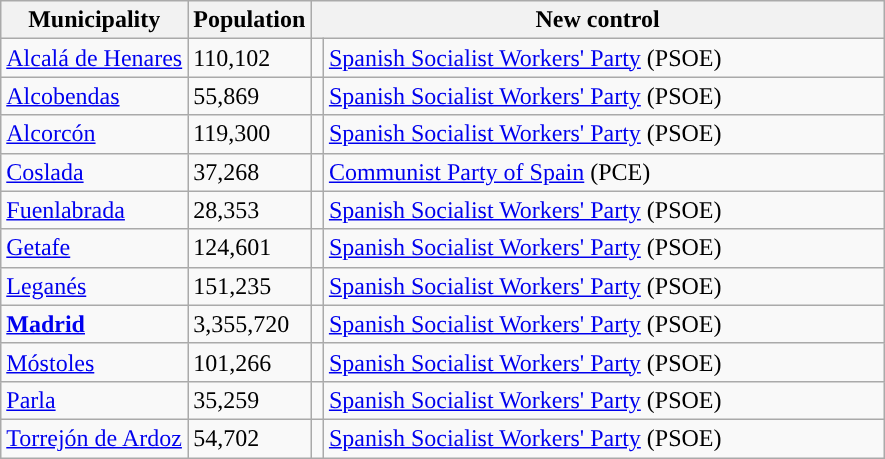<table class="wikitable sortable">
<tr>
<th>Municipality</th>
<th>Population</th>
<th colspan="2" style="width:375px;">New control</th>
</tr>
<tr>
<td><a href='#'>Alcalá de Henares</a></td>
<td>110,102</td>
<td width="1" style="color:inherit;background:"></td>
<td><a href='#'>Spanish Socialist Workers' Party</a> (PSOE)</td>
</tr>
<tr>
<td><a href='#'>Alcobendas</a></td>
<td>55,869</td>
<td style="color:inherit;background:"></td>
<td><a href='#'>Spanish Socialist Workers' Party</a> (PSOE)</td>
</tr>
<tr>
<td><a href='#'>Alcorcón</a></td>
<td>119,300</td>
<td style="color:inherit;background:"></td>
<td><a href='#'>Spanish Socialist Workers' Party</a> (PSOE)</td>
</tr>
<tr>
<td><a href='#'>Coslada</a></td>
<td>37,268</td>
<td style="color:inherit;background:"></td>
<td><a href='#'>Communist Party of Spain</a> (PCE) </td>
</tr>
<tr>
<td><a href='#'>Fuenlabrada</a></td>
<td>28,353</td>
<td style="color:inherit;background:"></td>
<td><a href='#'>Spanish Socialist Workers' Party</a> (PSOE)</td>
</tr>
<tr>
<td><a href='#'>Getafe</a></td>
<td>124,601</td>
<td style="color:inherit;background:"></td>
<td><a href='#'>Spanish Socialist Workers' Party</a> (PSOE)</td>
</tr>
<tr>
<td><a href='#'>Leganés</a></td>
<td>151,235</td>
<td style="color:inherit;background:"></td>
<td><a href='#'>Spanish Socialist Workers' Party</a> (PSOE)</td>
</tr>
<tr>
<td><strong><a href='#'>Madrid</a></strong></td>
<td>3,355,720</td>
<td style="color:inherit;background:"></td>
<td><a href='#'>Spanish Socialist Workers' Party</a> (PSOE)</td>
</tr>
<tr>
<td><a href='#'>Móstoles</a></td>
<td>101,266</td>
<td style="color:inherit;background:"></td>
<td><a href='#'>Spanish Socialist Workers' Party</a> (PSOE)</td>
</tr>
<tr>
<td><a href='#'>Parla</a></td>
<td>35,259</td>
<td style="color:inherit;background:"></td>
<td><a href='#'>Spanish Socialist Workers' Party</a> (PSOE)</td>
</tr>
<tr>
<td><a href='#'>Torrejón de Ardoz</a></td>
<td>54,702</td>
<td style="color:inherit;background:"></td>
<td><a href='#'>Spanish Socialist Workers' Party</a> (PSOE)</td>
</tr>
</table>
